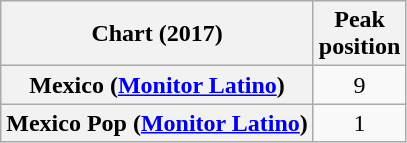<table class="wikitable plainrowheaders" style="text-align:center">
<tr>
<th scope="col">Chart (2017)</th>
<th scope="col">Peak<br>position</th>
</tr>
<tr>
<th scope="row">Mexico (<a href='#'>Monitor Latino</a>)</th>
<td>9</td>
</tr>
<tr>
<th scope="row">Mexico Pop (<a href='#'>Monitor Latino</a>)</th>
<td>1</td>
</tr>
</table>
